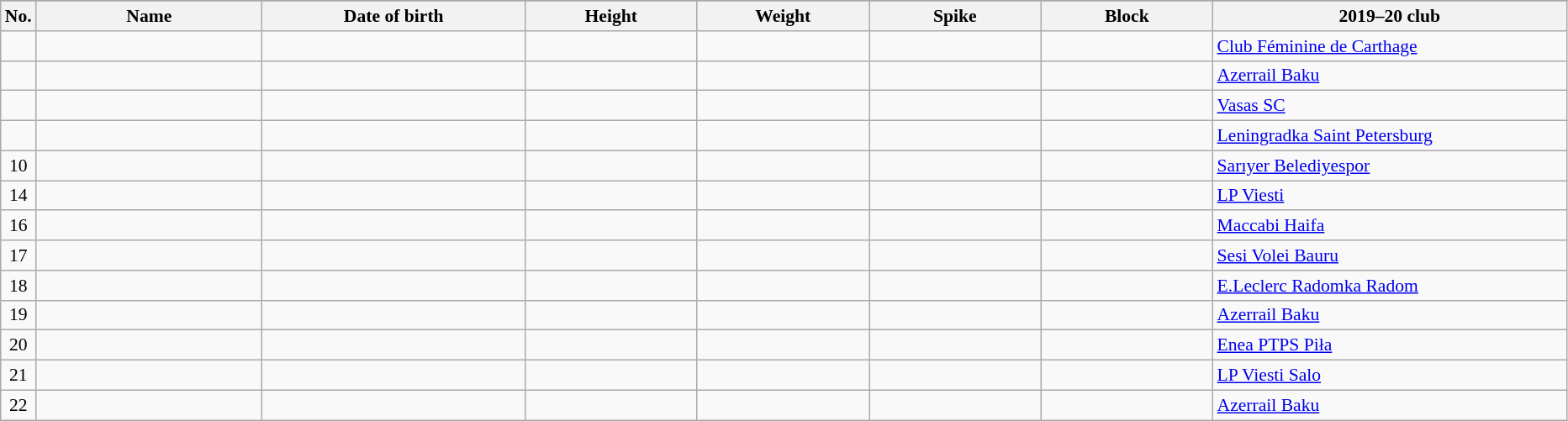<table class="wikitable sortable" style="font-size:90%; text-align:center;">
<tr>
</tr>
<tr>
<th>No.</th>
<th style="width:12em">Name</th>
<th style="width:14em">Date of birth</th>
<th style="width:9em">Height</th>
<th style="width:9em">Weight</th>
<th style="width:9em">Spike</th>
<th style="width:9em">Block</th>
<th style="width:19em">2019–20 club</th>
</tr>
<tr>
<td></td>
<td align=left></td>
<td align=right></td>
<td></td>
<td></td>
<td></td>
<td></td>
<td align=left> <a href='#'>Club Féminine de Carthage</a></td>
</tr>
<tr>
<td></td>
<td align=left></td>
<td align=right></td>
<td></td>
<td></td>
<td></td>
<td></td>
<td align=left> <a href='#'>Azerrail Baku</a></td>
</tr>
<tr>
<td></td>
<td align=left></td>
<td align=right></td>
<td></td>
<td></td>
<td></td>
<td></td>
<td align=left> <a href='#'>Vasas SC</a></td>
</tr>
<tr>
<td></td>
<td align=left></td>
<td align=right></td>
<td></td>
<td></td>
<td></td>
<td></td>
<td align=left> <a href='#'>Leningradka Saint Petersburg</a></td>
</tr>
<tr>
<td>10</td>
<td align=left></td>
<td align=right></td>
<td></td>
<td></td>
<td></td>
<td></td>
<td align=left> <a href='#'>Sarıyer Belediyespor</a></td>
</tr>
<tr>
<td>14</td>
<td align=left></td>
<td align=right></td>
<td></td>
<td></td>
<td></td>
<td></td>
<td align=left> <a href='#'>LP Viesti</a></td>
</tr>
<tr>
<td>16</td>
<td align=left></td>
<td align=right></td>
<td></td>
<td></td>
<td></td>
<td></td>
<td align=left> <a href='#'>Maccabi Haifa</a></td>
</tr>
<tr>
<td>17</td>
<td align=left></td>
<td align=right></td>
<td></td>
<td></td>
<td></td>
<td></td>
<td align=left> <a href='#'>Sesi Volei Bauru</a></td>
</tr>
<tr>
<td>18</td>
<td align=left></td>
<td align=right></td>
<td></td>
<td></td>
<td></td>
<td></td>
<td align=left> <a href='#'>E.Leclerc Radomka Radom</a></td>
</tr>
<tr>
<td>19</td>
<td align=left></td>
<td align=right></td>
<td></td>
<td></td>
<td></td>
<td></td>
<td align=left> <a href='#'>Azerrail Baku</a></td>
</tr>
<tr>
<td>20</td>
<td align=left></td>
<td align=right></td>
<td></td>
<td></td>
<td></td>
<td></td>
<td align=left> <a href='#'>Enea PTPS Piła</a></td>
</tr>
<tr>
<td>21</td>
<td align=left></td>
<td align=right></td>
<td></td>
<td></td>
<td></td>
<td></td>
<td align=left> <a href='#'>LP Viesti Salo</a></td>
</tr>
<tr>
<td>22</td>
<td align=left></td>
<td align=right></td>
<td></td>
<td></td>
<td></td>
<td></td>
<td align=left> <a href='#'>Azerrail Baku</a></td>
</tr>
</table>
